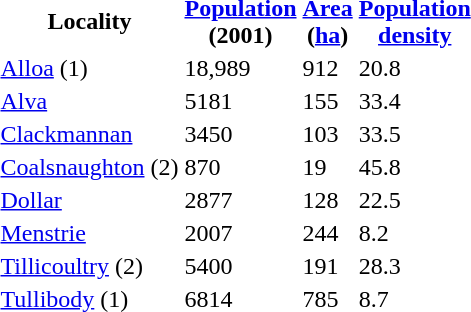<table>
<tr>
<th>Locality</th>
<th><a href='#'>Population</a><br>(2001)</th>
<th><a href='#'>Area</a><br>(<a href='#'>ha</a>)</th>
<th><a href='#'>Population<br>density</a></th>
</tr>
<tr>
<td><a href='#'>Alloa</a> (1)</td>
<td>18,989</td>
<td>912</td>
<td>20.8</td>
</tr>
<tr>
<td><a href='#'>Alva</a></td>
<td>5181</td>
<td>155</td>
<td>33.4</td>
</tr>
<tr>
<td><a href='#'>Clackmannan</a></td>
<td>3450</td>
<td>103</td>
<td>33.5</td>
</tr>
<tr>
<td><a href='#'>Coalsnaughton</a> (2)</td>
<td>870</td>
<td>19</td>
<td>45.8</td>
</tr>
<tr>
<td><a href='#'>Dollar</a></td>
<td>2877</td>
<td>128</td>
<td>22.5</td>
</tr>
<tr>
<td><a href='#'>Menstrie</a></td>
<td>2007</td>
<td>244</td>
<td>8.2</td>
</tr>
<tr>
<td><a href='#'>Tillicoultry</a> (2)</td>
<td>5400</td>
<td>191</td>
<td>28.3</td>
</tr>
<tr>
<td><a href='#'>Tullibody</a> (1)</td>
<td>6814</td>
<td>785</td>
<td>8.7</td>
</tr>
<tr>
</tr>
</table>
